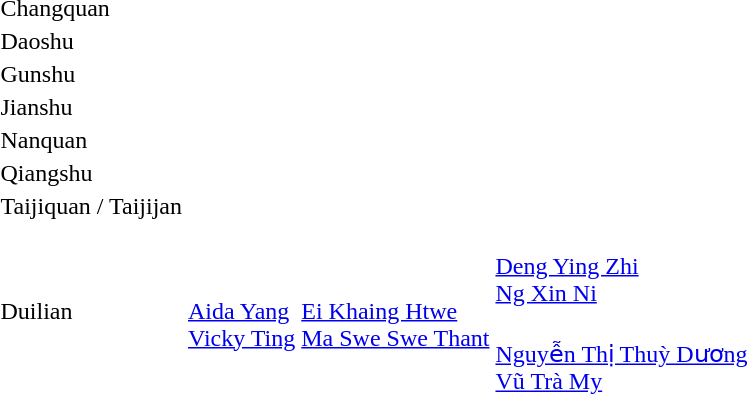<table>
<tr>
<td rowspan="2">Changquan</td>
<td rowspan="2" nowrap></td>
<td rowspan="2"></td>
<td></td>
</tr>
<tr>
<td></td>
</tr>
<tr>
<td>Daoshu</td>
<td></td>
<td></td>
<td></td>
</tr>
<tr>
<td>Gunshu</td>
<td></td>
<td></td>
<td></td>
</tr>
<tr>
<td>Jianshu</td>
<td></td>
<td></td>
<td></td>
</tr>
<tr>
<td>Nanquan</td>
<td></td>
<td nowrap></td>
<td nowrap></td>
</tr>
<tr>
<td>Qiangshu</td>
<td></td>
<td></td>
<td></td>
</tr>
<tr>
<td>Taijiquan / Taijijan</td>
<td></td>
<td></td>
<td></td>
</tr>
<tr>
<td rowspan="2">Duilian</td>
<td rowspan="2"> <br> <a href='#'>Aida Yang</a> <br> <a href='#'>Vicky Ting</a></td>
<td rowspan="2"> <br> <a href='#'>Ei Khaing Htwe</a> <br> <a href='#'>Ma Swe Swe Thant</a></td>
<td>  <br> <a href='#'>Deng Ying Zhi</a> <br> <a href='#'>Ng Xin Ni</a></td>
</tr>
<tr>
<td>  <br> <a href='#'>Nguyễn Thị Thuỳ Dương</a> <br> <a href='#'>Vũ Trà My</a></td>
</tr>
</table>
